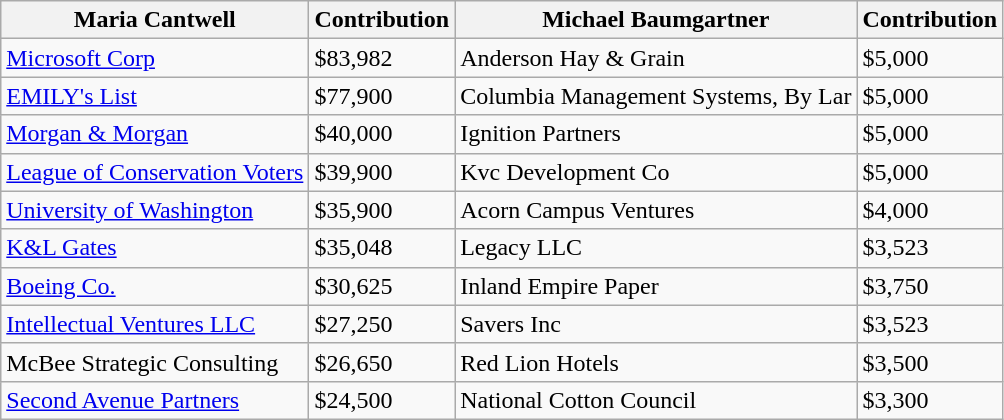<table class="wikitable sortable">
<tr>
<th>Maria Cantwell</th>
<th>Contribution</th>
<th>Michael Baumgartner</th>
<th>Contribution</th>
</tr>
<tr>
<td><a href='#'>Microsoft Corp</a></td>
<td>$83,982</td>
<td>Anderson Hay & Grain</td>
<td>$5,000</td>
</tr>
<tr>
<td><a href='#'>EMILY's List</a></td>
<td>$77,900</td>
<td>Columbia Management Systems, By Lar</td>
<td>$5,000</td>
</tr>
<tr>
<td><a href='#'>Morgan & Morgan</a></td>
<td>$40,000</td>
<td>Ignition Partners</td>
<td>$5,000</td>
</tr>
<tr>
<td><a href='#'>League of Conservation Voters</a></td>
<td>$39,900</td>
<td>Kvc Development Co</td>
<td>$5,000</td>
</tr>
<tr>
<td><a href='#'>University of Washington</a></td>
<td>$35,900</td>
<td>Acorn Campus Ventures</td>
<td>$4,000</td>
</tr>
<tr>
<td><a href='#'>K&L Gates</a></td>
<td>$35,048</td>
<td>Legacy LLC</td>
<td>$3,523</td>
</tr>
<tr>
<td><a href='#'>Boeing Co.</a></td>
<td>$30,625</td>
<td>Inland Empire Paper</td>
<td>$3,750</td>
</tr>
<tr>
<td><a href='#'>Intellectual Ventures LLC</a></td>
<td>$27,250</td>
<td>Savers Inc</td>
<td>$3,523</td>
</tr>
<tr>
<td>McBee Strategic Consulting</td>
<td>$26,650</td>
<td>Red Lion Hotels</td>
<td>$3,500</td>
</tr>
<tr>
<td><a href='#'>Second Avenue Partners</a></td>
<td>$24,500</td>
<td>National Cotton Council</td>
<td>$3,300</td>
</tr>
</table>
